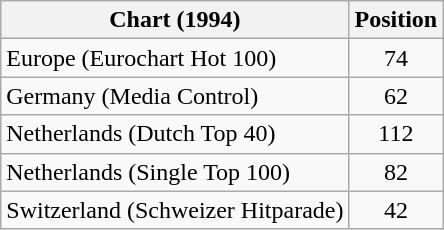<table class="wikitable sortable">
<tr>
<th>Chart (1994)</th>
<th>Position</th>
</tr>
<tr>
<td>Europe (Eurochart Hot 100)</td>
<td align="center">74</td>
</tr>
<tr>
<td>Germany (Media Control)</td>
<td align="center">62</td>
</tr>
<tr>
<td>Netherlands (Dutch Top 40)</td>
<td align="center">112</td>
</tr>
<tr>
<td>Netherlands (Single Top 100)</td>
<td align="center">82</td>
</tr>
<tr>
<td>Switzerland (Schweizer Hitparade)</td>
<td align="center">42</td>
</tr>
</table>
